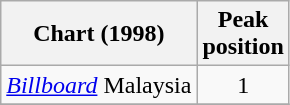<table class=wikitable>
<tr>
<th>Chart (1998)</th>
<th>Peak<br>position</th>
</tr>
<tr>
<td><em><a href='#'>Billboard</a></em> Malaysia</td>
<td align="center">1</td>
</tr>
<tr>
</tr>
</table>
